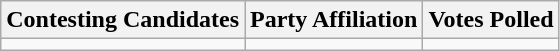<table class="wikitable sortable">
<tr>
<th>Contesting Candidates</th>
<th>Party Affiliation</th>
<th>Votes Polled</th>
</tr>
<tr>
<td></td>
<td></td>
<td></td>
</tr>
</table>
